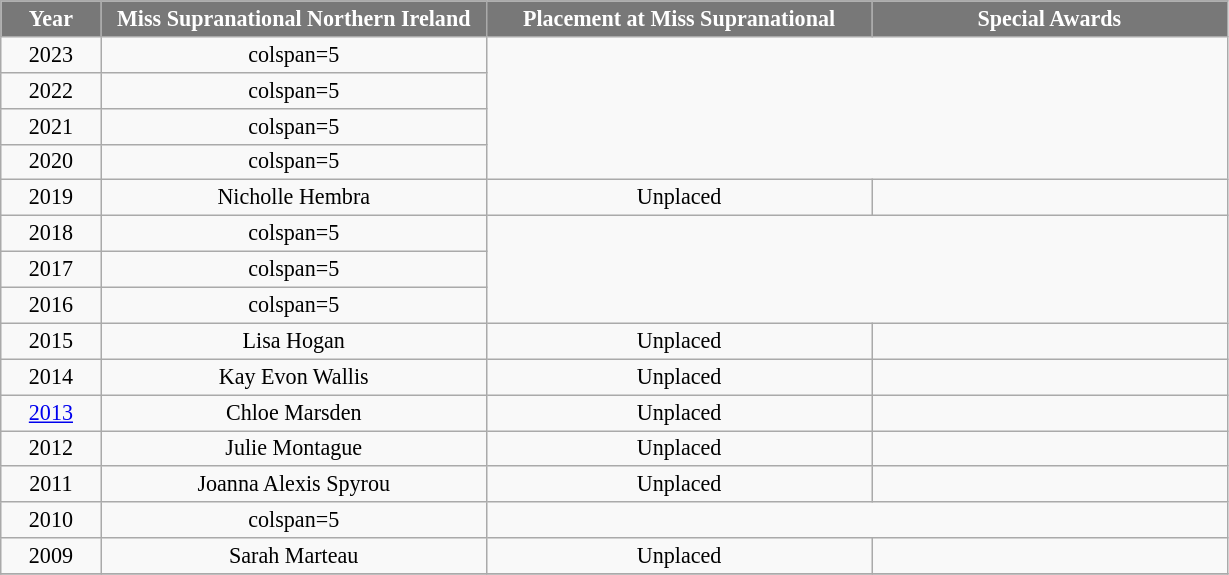<table class="wikitable" style="font-size: 92%; text-align:center">
<tr>
<th width="60" style="background-color:#787878;color:#FFFFFF;">Year</th>
<th width="250" style="background-color:#787878;color:#FFFFFF;">Miss Supranational Northern Ireland</th>
<th width="250" style="background-color:#787878;color:#FFFFFF;">Placement at Miss Supranational</th>
<th width="230" style="background-color:#787878;color:#FFFFFF;">Special Awards</th>
</tr>
<tr>
<td>2023</td>
<td>colspan=5 </td>
</tr>
<tr>
<td>2022</td>
<td>colspan=5 </td>
</tr>
<tr>
<td>2021</td>
<td>colspan=5 </td>
</tr>
<tr>
<td>2020</td>
<td>colspan=5 </td>
</tr>
<tr>
<td>2019</td>
<td>Nicholle Hembra</td>
<td>Unplaced</td>
<td></td>
</tr>
<tr>
<td>2018</td>
<td>colspan=5 </td>
</tr>
<tr>
<td>2017</td>
<td>colspan=5 </td>
</tr>
<tr>
<td>2016</td>
<td>colspan=5 </td>
</tr>
<tr>
<td>2015</td>
<td>Lisa Hogan</td>
<td>Unplaced</td>
<td></td>
</tr>
<tr>
<td>2014</td>
<td>Kay Evon Wallis</td>
<td>Unplaced</td>
<td></td>
</tr>
<tr>
<td><a href='#'>2013</a></td>
<td>Chloe Marsden</td>
<td>Unplaced</td>
<td></td>
</tr>
<tr>
<td>2012</td>
<td>Julie Montague</td>
<td>Unplaced</td>
<td></td>
</tr>
<tr>
<td>2011</td>
<td>Joanna Alexis Spyrou</td>
<td>Unplaced</td>
<td></td>
</tr>
<tr>
<td>2010</td>
<td>colspan=5 </td>
</tr>
<tr>
<td>2009</td>
<td>Sarah Marteau</td>
<td>Unplaced</td>
<td></td>
</tr>
<tr>
</tr>
</table>
